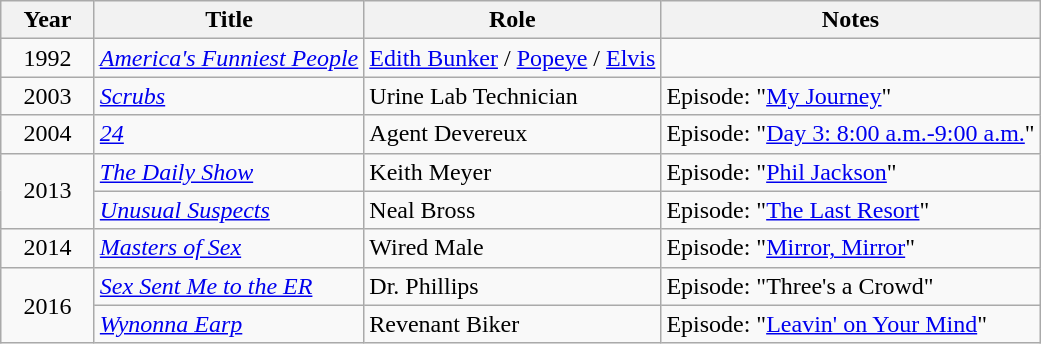<table class="wikitable">
<tr>
<th width="55">Year</th>
<th>Title</th>
<th>Role</th>
<th>Notes</th>
</tr>
<tr>
<td align="center">1992</td>
<td><em><a href='#'>America's Funniest People</a></em></td>
<td><a href='#'>Edith Bunker</a> / <a href='#'>Popeye</a> / <a href='#'>Elvis</a></td>
<td></td>
</tr>
<tr>
<td align="center">2003</td>
<td><em><a href='#'>Scrubs</a></em></td>
<td>Urine Lab Technician</td>
<td>Episode: "<a href='#'>My Journey</a>"</td>
</tr>
<tr>
<td align="center">2004</td>
<td><em><a href='#'>24</a></em></td>
<td>Agent Devereux</td>
<td>Episode: "<a href='#'>Day 3: 8:00 a.m.-9:00 a.m.</a>"</td>
</tr>
<tr>
<td rowspan="2" align="center">2013</td>
<td><em><a href='#'>The Daily Show</a></em></td>
<td>Keith Meyer</td>
<td>Episode: "<a href='#'>Phil Jackson</a>"</td>
</tr>
<tr>
<td><a href='#'><em>Unusual Suspects</em></a></td>
<td>Neal Bross</td>
<td>Episode: "<a href='#'>The Last Resort</a>"</td>
</tr>
<tr>
<td align="center">2014</td>
<td><em><a href='#'>Masters of Sex</a></em></td>
<td>Wired Male</td>
<td>Episode: "<a href='#'>Mirror, Mirror</a>"</td>
</tr>
<tr>
<td rowspan="2" align="center">2016</td>
<td><em><a href='#'>Sex Sent Me to the ER</a></em></td>
<td>Dr. Phillips</td>
<td>Episode: "Three's a Crowd"</td>
</tr>
<tr>
<td><em><a href='#'>Wynonna Earp</a></em></td>
<td>Revenant Biker</td>
<td>Episode: "<a href='#'>Leavin' on Your Mind</a>"</td>
</tr>
</table>
